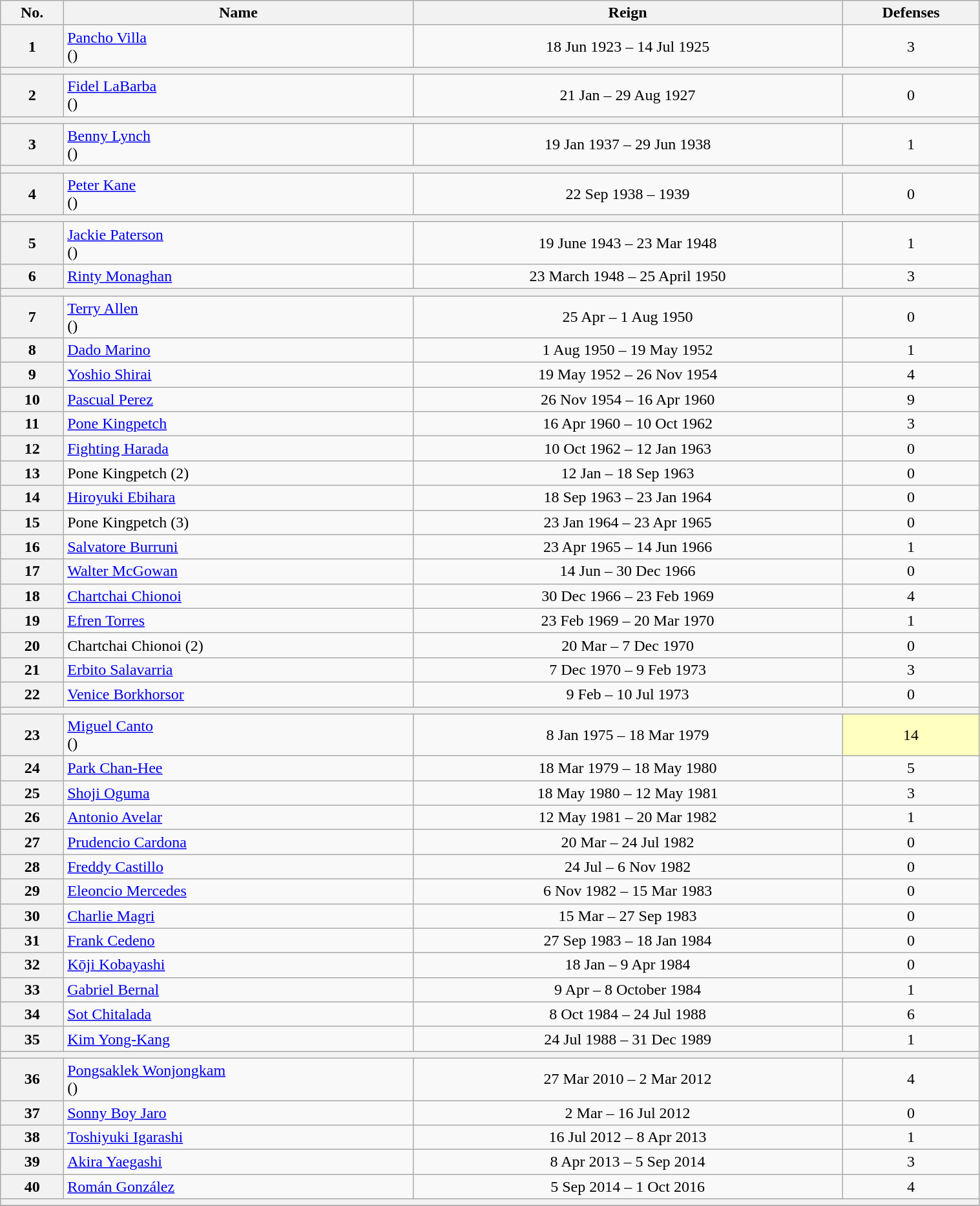<table class="wikitable sortable" style="width:80%;">
<tr>
<th>No.</th>
<th>Name</th>
<th>Reign</th>
<th>Defenses</th>
</tr>
<tr align=center>
<th>1</th>
<td align=left><a href='#'>Pancho Villa</a><br>()</td>
<td>18 Jun 1923 – 14 Jul 1925</td>
<td>3</td>
</tr>
<tr align=center>
<th colspan=4></th>
</tr>
<tr align=center>
<th>2</th>
<td align=left><a href='#'>Fidel LaBarba</a><br>()</td>
<td>21 Jan – 29 Aug 1927</td>
<td>0</td>
</tr>
<tr align=center>
<th colspan=4></th>
</tr>
<tr align=center>
<th>3</th>
<td align=left><a href='#'>Benny Lynch</a><br>()</td>
<td>19 Jan 1937 – 29 Jun 1938</td>
<td>1</td>
</tr>
<tr align=center>
<th colspan=4></th>
</tr>
<tr align=center>
<th>4</th>
<td align=left><a href='#'>Peter Kane</a><br>()</td>
<td>22 Sep 1938 – 1939</td>
<td>0</td>
</tr>
<tr align=center>
<th colspan=4></th>
</tr>
<tr align=center>
<th>5</th>
<td align=left><a href='#'>Jackie Paterson</a><br>()</td>
<td>19 June 1943 – 23 Mar 1948</td>
<td>1</td>
</tr>
<tr align=center>
<th>6</th>
<td align=left><a href='#'>Rinty Monaghan</a></td>
<td>23 March 1948 – 25 April 1950</td>
<td>3</td>
</tr>
<tr>
<th colspan=4></th>
</tr>
<tr align=center>
<th>7</th>
<td align=left><a href='#'>Terry Allen</a><br>()</td>
<td>25 Apr – 1 Aug 1950</td>
<td>0</td>
</tr>
<tr align=center>
<th>8</th>
<td align=left><a href='#'>Dado Marino</a></td>
<td>1 Aug 1950 – 19 May 1952</td>
<td>1</td>
</tr>
<tr align=center>
<th>9</th>
<td align=left><a href='#'>Yoshio Shirai</a></td>
<td>19 May 1952 – 26 Nov 1954</td>
<td>4</td>
</tr>
<tr align=center>
<th>10</th>
<td align=left><a href='#'>Pascual Perez</a></td>
<td>26 Nov 1954 – 16 Apr 1960</td>
<td>9</td>
</tr>
<tr align=center>
<th>11</th>
<td align=left><a href='#'>Pone Kingpetch</a></td>
<td>16 Apr 1960 – 10 Oct 1962</td>
<td>3</td>
</tr>
<tr align=center>
<th>12</th>
<td align=left><a href='#'>Fighting Harada</a></td>
<td>10 Oct 1962 – 12 Jan 1963</td>
<td>0</td>
</tr>
<tr align=center>
<th>13</th>
<td align=left>Pone Kingpetch (2)</td>
<td>12 Jan – 18 Sep 1963</td>
<td>0</td>
</tr>
<tr align=center>
<th>14</th>
<td align=left><a href='#'>Hiroyuki Ebihara</a></td>
<td>18 Sep 1963 – 23 Jan 1964</td>
<td>0</td>
</tr>
<tr align=center>
<th>15</th>
<td align=left>Pone Kingpetch (3)</td>
<td>23 Jan 1964 – 23 Apr 1965</td>
<td>0</td>
</tr>
<tr align=center>
<th>16</th>
<td align=left><a href='#'>Salvatore Burruni</a></td>
<td>23 Apr 1965 – 14 Jun 1966</td>
<td>1</td>
</tr>
<tr align=center>
<th>17</th>
<td align=left><a href='#'>Walter McGowan</a></td>
<td>14 Jun – 30 Dec 1966</td>
<td>0</td>
</tr>
<tr align=center>
<th>18</th>
<td align=left><a href='#'>Chartchai Chionoi</a></td>
<td>30 Dec 1966 – 23 Feb 1969</td>
<td>4</td>
</tr>
<tr align=center>
<th>19</th>
<td align=left><a href='#'>Efren Torres</a></td>
<td>23 Feb 1969 – 20 Mar 1970</td>
<td>1</td>
</tr>
<tr align=center>
<th>20</th>
<td align=left>Chartchai Chionoi (2)</td>
<td>20 Mar – 7 Dec 1970</td>
<td>0</td>
</tr>
<tr align=center>
<th>21</th>
<td align=left><a href='#'>Erbito Salavarria</a></td>
<td>7 Dec 1970 – 9 Feb 1973</td>
<td>3</td>
</tr>
<tr align=center>
<th>22</th>
<td align=left><a href='#'>Venice Borkhorsor</a></td>
<td>9 Feb – 10 Jul 1973</td>
<td>0</td>
</tr>
<tr align=center>
<th colspan=4></th>
</tr>
<tr align=center>
<th>23</th>
<td align=left><a href='#'>Miguel Canto</a><br>()</td>
<td>8 Jan 1975 – 18 Mar 1979</td>
<td style="background:#ffffbf;">14</td>
</tr>
<tr align=center>
<th>24</th>
<td align=left><a href='#'>Park Chan-Hee</a></td>
<td>18 Mar 1979 – 18 May 1980</td>
<td>5</td>
</tr>
<tr align=center>
<th>25</th>
<td align=left><a href='#'>Shoji Oguma</a></td>
<td>18 May 1980 – 12 May 1981</td>
<td>3</td>
</tr>
<tr align=center>
<th>26</th>
<td align=left><a href='#'>Antonio Avelar</a></td>
<td>12 May 1981 – 20 Mar 1982</td>
<td>1</td>
</tr>
<tr align=center>
<th>27</th>
<td align=left><a href='#'>Prudencio Cardona</a></td>
<td>20 Mar – 24 Jul 1982</td>
<td>0</td>
</tr>
<tr align=center>
<th>28</th>
<td align=left><a href='#'>Freddy Castillo</a></td>
<td>24 Jul – 6 Nov 1982</td>
<td>0</td>
</tr>
<tr align=center>
<th>29</th>
<td align=left><a href='#'>Eleoncio Mercedes</a></td>
<td>6 Nov 1982 – 15 Mar 1983</td>
<td>0</td>
</tr>
<tr align=center>
<th>30</th>
<td align=left><a href='#'>Charlie Magri</a></td>
<td>15 Mar – 27 Sep 1983</td>
<td>0</td>
</tr>
<tr align=center>
<th>31</th>
<td align=left><a href='#'>Frank Cedeno</a></td>
<td>27 Sep 1983 – 18 Jan 1984</td>
<td>0</td>
</tr>
<tr align=center>
<th>32</th>
<td align=left><a href='#'>Kōji Kobayashi</a></td>
<td>18 Jan – 9 Apr 1984</td>
<td>0</td>
</tr>
<tr align=center>
<th>33</th>
<td align=left><a href='#'>Gabriel Bernal</a></td>
<td>9 Apr – 8 October 1984</td>
<td>1</td>
</tr>
<tr align=center>
<th>34</th>
<td align=left><a href='#'>Sot Chitalada</a></td>
<td>8 Oct 1984 – 24 Jul 1988</td>
<td>6</td>
</tr>
<tr align=center>
<th>35</th>
<td align=left><a href='#'>Kim Yong-Kang</a></td>
<td>24 Jul 1988 – 31 Dec 1989</td>
<td>1</td>
</tr>
<tr align=center>
<th colspan=4></th>
</tr>
<tr align=center>
<th>36</th>
<td align=left><a href='#'>Pongsaklek Wonjongkam</a><br>()</td>
<td>27 Mar 2010 – 2 Mar 2012</td>
<td>4</td>
</tr>
<tr align=center>
<th>37</th>
<td align=left><a href='#'>Sonny Boy Jaro</a></td>
<td>2 Mar – 16 Jul 2012</td>
<td>0</td>
</tr>
<tr align=center>
<th>38</th>
<td align=left><a href='#'>Toshiyuki Igarashi</a></td>
<td>16 Jul 2012 – 8 Apr 2013</td>
<td>1</td>
</tr>
<tr align=center>
<th>39</th>
<td align=left><a href='#'>Akira Yaegashi</a></td>
<td>8 Apr 2013 – 5 Sep 2014</td>
<td>3</td>
</tr>
<tr align=center>
<th>40</th>
<td align=left><a href='#'>Román González</a></td>
<td>5 Sep 2014 – 1 Oct 2016</td>
<td>4</td>
</tr>
<tr align-center>
<th colspan=4></th>
</tr>
<tr>
</tr>
</table>
